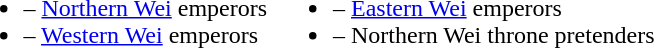<table style="margin:1em auto;">
<tr>
<td><br><ul><li> – <a href='#'>Northern Wei</a> emperors</li><li> – <a href='#'>Western Wei</a> emperors</li></ul></td>
<td valign=top><br><ul><li> – <a href='#'>Eastern Wei</a> emperors</li><li> – Northern Wei throne pretenders</li></ul></td>
<td></td>
</tr>
</table>
